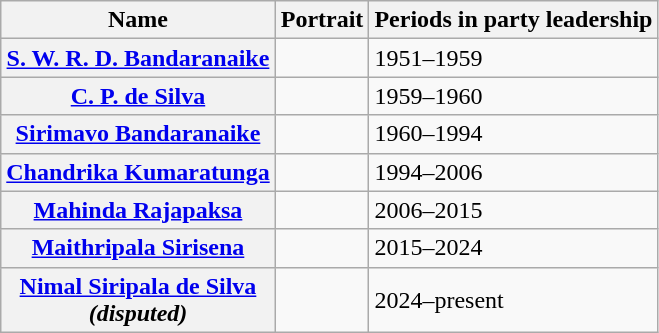<table class="wikitable">
<tr>
<th>Name</th>
<th>Portrait</th>
<th>Periods in party leadership</th>
</tr>
<tr>
<th><a href='#'>S. W. R. D. Bandaranaike</a></th>
<td></td>
<td>1951–1959</td>
</tr>
<tr>
<th><a href='#'>C. P. de Silva</a></th>
<td></td>
<td>1959–1960</td>
</tr>
<tr>
<th><a href='#'>Sirimavo Bandaranaike</a></th>
<td></td>
<td>1960–1994</td>
</tr>
<tr>
<th><a href='#'>Chandrika Kumaratunga</a></th>
<td></td>
<td>1994–2006</td>
</tr>
<tr>
<th><a href='#'>Mahinda Rajapaksa</a></th>
<td></td>
<td>2006–2015</td>
</tr>
<tr>
<th><a href='#'>Maithripala Sirisena</a></th>
<td></td>
<td>2015–2024</td>
</tr>
<tr>
<th><a href='#'>Nimal Siripala de Silva</a><br><em>(disputed)</em></th>
<td></td>
<td>2024–present</td>
</tr>
</table>
